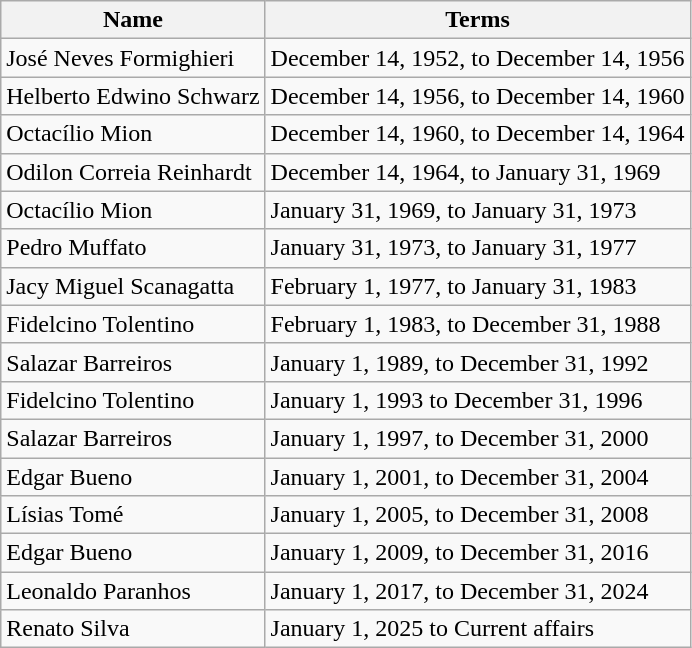<table class="wikitable">
<tr>
<th>Name</th>
<th>Terms</th>
</tr>
<tr>
<td>José Neves Formighieri</td>
<td>December 14, 1952, to December 14, 1956</td>
</tr>
<tr>
<td>Helberto Edwino Schwarz</td>
<td>December 14, 1956, to December 14, 1960</td>
</tr>
<tr>
<td>Octacílio Mion</td>
<td>December 14, 1960, to December 14, 1964</td>
</tr>
<tr>
<td>Odilon Correia Reinhardt</td>
<td>December 14, 1964, to January 31, 1969</td>
</tr>
<tr>
<td>Octacílio Mion</td>
<td>January 31, 1969, to January 31, 1973</td>
</tr>
<tr>
<td>Pedro Muffato</td>
<td>January 31, 1973, to January 31, 1977</td>
</tr>
<tr>
<td>Jacy Miguel Scanagatta</td>
<td>February 1, 1977, to January 31, 1983</td>
</tr>
<tr>
<td>Fidelcino Tolentino</td>
<td>February 1, 1983, to December 31, 1988</td>
</tr>
<tr>
<td>Salazar Barreiros</td>
<td>January 1, 1989, to December 31, 1992</td>
</tr>
<tr>
<td>Fidelcino Tolentino</td>
<td>January 1, 1993 to December 31, 1996</td>
</tr>
<tr>
<td>Salazar Barreiros</td>
<td>January 1, 1997, to December 31, 2000</td>
</tr>
<tr>
<td>Edgar Bueno</td>
<td>January 1, 2001, to December 31, 2004</td>
</tr>
<tr>
<td>Lísias Tomé</td>
<td>January 1, 2005, to December 31, 2008</td>
</tr>
<tr>
<td>Edgar Bueno</td>
<td>January 1, 2009, to December 31, 2016</td>
</tr>
<tr>
<td>Leonaldo Paranhos</td>
<td>January 1, 2017, to December 31, 2024</td>
</tr>
<tr>
<td>Renato Silva</td>
<td>January 1, 2025 to Current affairs</td>
</tr>
</table>
